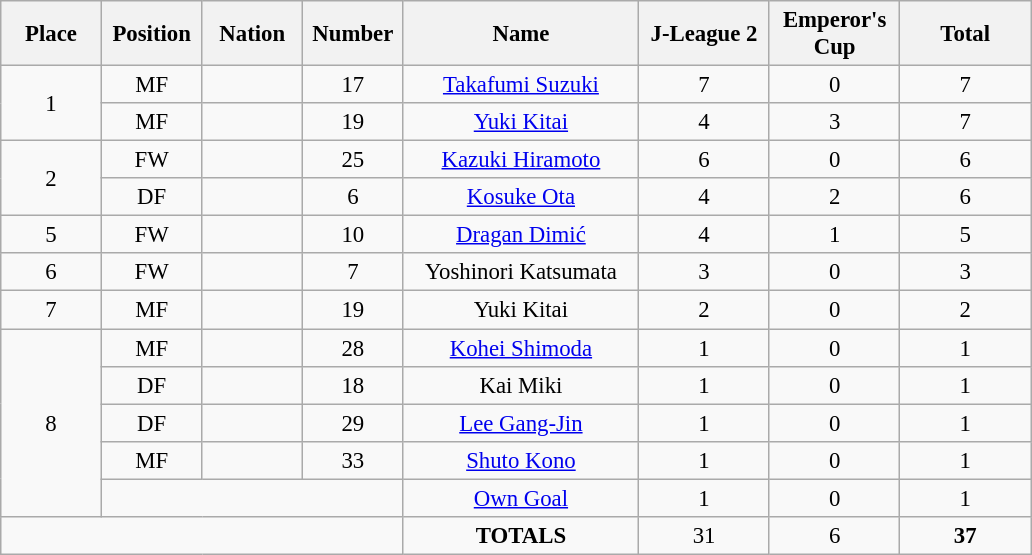<table class="wikitable" style="font-size: 95%; text-align: center;">
<tr>
<th width=60>Place</th>
<th width=60>Position</th>
<th width=60>Nation</th>
<th width=60>Number</th>
<th width=150>Name</th>
<th width=80>J-League 2</th>
<th width=80>Emperor's Cup</th>
<th width=80>Total</th>
</tr>
<tr>
<td rowspan="2">1</td>
<td>MF</td>
<td></td>
<td>17</td>
<td><a href='#'>Takafumi Suzuki</a></td>
<td>7</td>
<td>0</td>
<td>7</td>
</tr>
<tr>
<td>MF</td>
<td></td>
<td>19</td>
<td><a href='#'>Yuki Kitai</a></td>
<td>4</td>
<td>3</td>
<td>7</td>
</tr>
<tr>
<td rowspan="2">2</td>
<td>FW</td>
<td></td>
<td>25</td>
<td><a href='#'>Kazuki Hiramoto</a></td>
<td>6</td>
<td>0</td>
<td>6</td>
</tr>
<tr>
<td>DF</td>
<td></td>
<td>6</td>
<td><a href='#'>Kosuke Ota</a></td>
<td>4</td>
<td>2</td>
<td>6</td>
</tr>
<tr>
<td>5</td>
<td>FW</td>
<td></td>
<td>10</td>
<td><a href='#'>Dragan Dimić</a></td>
<td>4</td>
<td>1</td>
<td>5</td>
</tr>
<tr>
<td>6</td>
<td>FW</td>
<td></td>
<td>7</td>
<td>Yoshinori Katsumata</td>
<td>3</td>
<td>0</td>
<td>3</td>
</tr>
<tr>
<td>7</td>
<td>MF</td>
<td></td>
<td>19</td>
<td>Yuki Kitai</td>
<td>2</td>
<td>0</td>
<td>2</td>
</tr>
<tr>
<td rowspan="5">8</td>
<td>MF</td>
<td></td>
<td>28</td>
<td><a href='#'>Kohei Shimoda</a></td>
<td>1</td>
<td>0</td>
<td>1</td>
</tr>
<tr>
<td>DF</td>
<td></td>
<td>18</td>
<td>Kai Miki</td>
<td>1</td>
<td>0</td>
<td>1</td>
</tr>
<tr>
<td>DF</td>
<td></td>
<td>29</td>
<td><a href='#'>Lee Gang-Jin</a></td>
<td>1</td>
<td>0</td>
<td>1</td>
</tr>
<tr>
<td>MF</td>
<td></td>
<td>33</td>
<td><a href='#'>Shuto Kono</a></td>
<td>1</td>
<td>0</td>
<td>1</td>
</tr>
<tr>
<td colspan="3"></td>
<td><a href='#'>Own Goal</a></td>
<td>1</td>
<td>0</td>
<td>1</td>
</tr>
<tr>
<td colspan="4"></td>
<td><strong>TOTALS</strong></td>
<td>31</td>
<td>6</td>
<td><strong>37</strong></td>
</tr>
</table>
